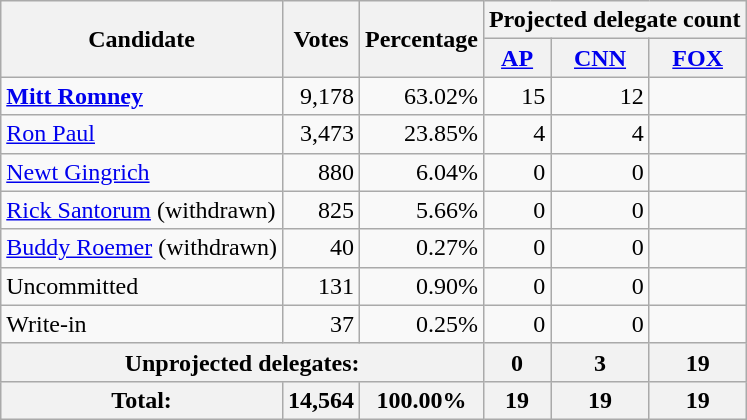<table class="wikitable" style="text-align:right;">
<tr>
<th rowspan="2">Candidate</th>
<th rowspan="2">Votes</th>
<th rowspan="2">Percentage</th>
<th colspan="3">Projected delegate count</th>
</tr>
<tr>
<th><a href='#'>AP</a></th>
<th><a href='#'>CNN</a><br></th>
<th><a href='#'>FOX</a><br></th>
</tr>
<tr>
<td style="text-align:left;"> <strong><a href='#'>Mitt Romney</a></strong></td>
<td>9,178</td>
<td>63.02%</td>
<td>15</td>
<td>12</td>
<td></td>
</tr>
<tr>
<td style="text-align:left;"><a href='#'>Ron Paul</a></td>
<td>3,473</td>
<td>23.85%</td>
<td>4</td>
<td>4</td>
<td></td>
</tr>
<tr>
<td style="text-align:left;"><a href='#'>Newt Gingrich</a></td>
<td>880</td>
<td>6.04%</td>
<td>0</td>
<td>0</td>
<td></td>
</tr>
<tr>
<td style="text-align:left;"><a href='#'>Rick Santorum</a> (withdrawn)</td>
<td>825</td>
<td>5.66%</td>
<td>0</td>
<td>0</td>
<td></td>
</tr>
<tr>
<td style="text-align:left;"><a href='#'>Buddy Roemer</a> (withdrawn)</td>
<td>40</td>
<td>0.27%</td>
<td>0</td>
<td>0</td>
<td></td>
</tr>
<tr>
<td style="text-align:left;">Uncommitted</td>
<td>131</td>
<td>0.90%</td>
<td>0</td>
<td>0</td>
<td></td>
</tr>
<tr>
<td style="text-align:left;">Write-in</td>
<td>37</td>
<td>0.25%</td>
<td>0</td>
<td>0</td>
<td></td>
</tr>
<tr style="background:#eee;">
<th colspan="3">Unprojected delegates:</th>
<th>0</th>
<th>3</th>
<th>19</th>
</tr>
<tr style="background:#eee;">
<th>Total:</th>
<th>14,564</th>
<th>100.00%</th>
<th>19</th>
<th>19</th>
<th>19</th>
</tr>
</table>
